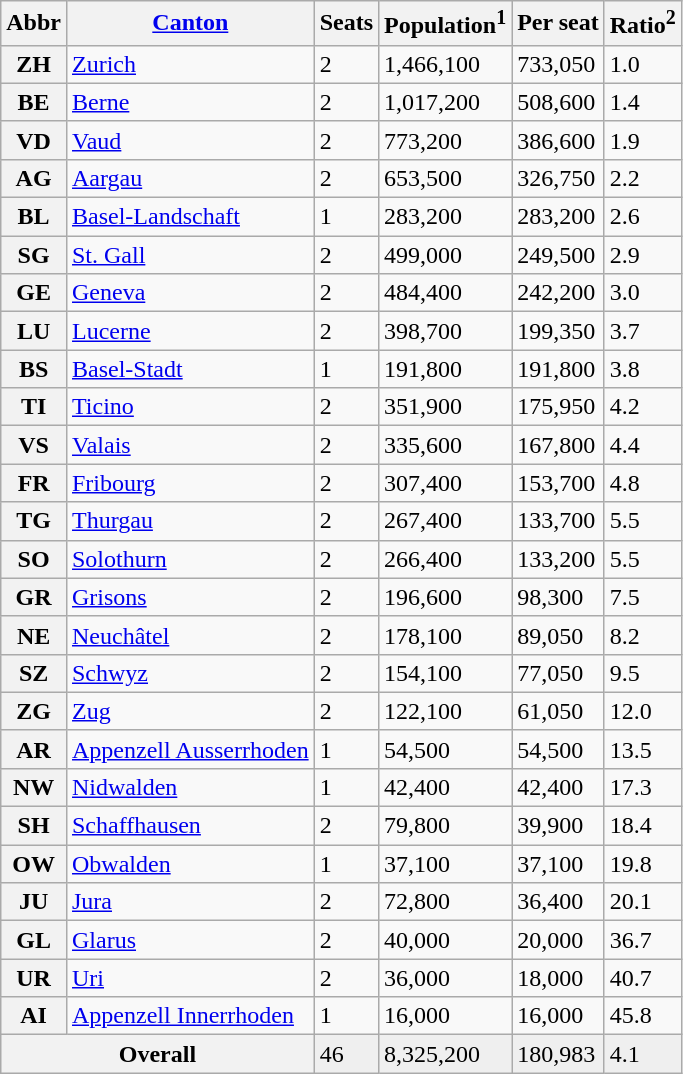<table class="wikitable sortable">
<tr>
<th>Abbr</th>
<th><a href='#'>Canton</a></th>
<th>Seats</th>
<th>Population<sup>1</sup></th>
<th>Per seat</th>
<th>Ratio<sup>2</sup></th>
</tr>
<tr>
<th>ZH</th>
<td><a href='#'>Zurich</a></td>
<td>2</td>
<td>1,466,100</td>
<td>733,050</td>
<td>1.0</td>
</tr>
<tr>
<th>BE</th>
<td><a href='#'>Berne</a></td>
<td>2</td>
<td>1,017,200</td>
<td>508,600</td>
<td>1.4</td>
</tr>
<tr>
<th>VD</th>
<td><a href='#'>Vaud</a></td>
<td>2</td>
<td>773,200</td>
<td>386,600</td>
<td>1.9</td>
</tr>
<tr>
<th>AG</th>
<td><a href='#'>Aargau</a></td>
<td>2</td>
<td>653,500</td>
<td>326,750</td>
<td>2.2</td>
</tr>
<tr>
<th>BL</th>
<td><a href='#'>Basel-Landschaft</a></td>
<td>1</td>
<td>283,200</td>
<td>283,200</td>
<td>2.6</td>
</tr>
<tr>
<th>SG</th>
<td><a href='#'>St. Gall</a></td>
<td>2</td>
<td>499,000</td>
<td>249,500</td>
<td>2.9</td>
</tr>
<tr>
<th>GE</th>
<td><a href='#'>Geneva</a></td>
<td>2</td>
<td>484,400</td>
<td>242,200</td>
<td>3.0</td>
</tr>
<tr>
<th>LU</th>
<td><a href='#'>Lucerne</a></td>
<td>2</td>
<td>398,700</td>
<td>199,350</td>
<td>3.7</td>
</tr>
<tr>
<th>BS</th>
<td><a href='#'>Basel-Stadt</a></td>
<td>1</td>
<td>191,800</td>
<td>191,800</td>
<td>3.8</td>
</tr>
<tr>
<th>TI</th>
<td><a href='#'>Ticino</a></td>
<td>2</td>
<td>351,900</td>
<td>175,950</td>
<td>4.2</td>
</tr>
<tr>
<th>VS</th>
<td><a href='#'>Valais</a></td>
<td>2</td>
<td>335,600</td>
<td>167,800</td>
<td>4.4</td>
</tr>
<tr>
<th>FR</th>
<td><a href='#'>Fribourg</a></td>
<td>2</td>
<td>307,400</td>
<td>153,700</td>
<td>4.8</td>
</tr>
<tr>
<th>TG</th>
<td><a href='#'>Thurgau</a></td>
<td>2</td>
<td>267,400</td>
<td>133,700</td>
<td>5.5</td>
</tr>
<tr>
<th>SO</th>
<td><a href='#'>Solothurn</a></td>
<td>2</td>
<td>266,400</td>
<td>133,200</td>
<td>5.5</td>
</tr>
<tr>
<th>GR</th>
<td><a href='#'>Grisons</a></td>
<td>2</td>
<td>196,600</td>
<td>98,300</td>
<td>7.5</td>
</tr>
<tr>
<th>NE</th>
<td><a href='#'>Neuchâtel</a></td>
<td>2</td>
<td>178,100</td>
<td>89,050</td>
<td>8.2</td>
</tr>
<tr>
<th>SZ</th>
<td><a href='#'>Schwyz</a></td>
<td>2</td>
<td>154,100</td>
<td>77,050</td>
<td>9.5</td>
</tr>
<tr>
<th>ZG</th>
<td><a href='#'>Zug</a></td>
<td>2</td>
<td>122,100</td>
<td>61,050</td>
<td>12.0</td>
</tr>
<tr>
<th>AR</th>
<td><a href='#'>Appenzell Ausserrhoden</a></td>
<td>1</td>
<td>54,500</td>
<td>54,500</td>
<td>13.5</td>
</tr>
<tr>
<th>NW</th>
<td><a href='#'>Nidwalden</a></td>
<td>1</td>
<td>42,400</td>
<td>42,400</td>
<td>17.3</td>
</tr>
<tr>
<th>SH</th>
<td><a href='#'>Schaffhausen</a></td>
<td>2</td>
<td>79,800</td>
<td>39,900</td>
<td>18.4</td>
</tr>
<tr>
<th>OW</th>
<td><a href='#'>Obwalden</a></td>
<td>1</td>
<td>37,100</td>
<td>37,100</td>
<td>19.8</td>
</tr>
<tr>
<th>JU</th>
<td><a href='#'>Jura</a></td>
<td>2</td>
<td>72,800</td>
<td>36,400</td>
<td>20.1</td>
</tr>
<tr>
<th>GL</th>
<td><a href='#'>Glarus</a></td>
<td>2</td>
<td>40,000</td>
<td>20,000</td>
<td>36.7</td>
</tr>
<tr>
<th>UR</th>
<td><a href='#'>Uri</a></td>
<td>2</td>
<td>36,000</td>
<td>18,000</td>
<td>40.7</td>
</tr>
<tr>
<th>AI</th>
<td><a href='#'>Appenzell Innerrhoden</a></td>
<td>1</td>
<td>16,000</td>
<td>16,000</td>
<td>45.8</td>
</tr>
<tr style="background:#efefef">
<th colspan=2>Overall</th>
<td>46</td>
<td>8,325,200</td>
<td>180,983</td>
<td>4.1</td>
</tr>
</table>
